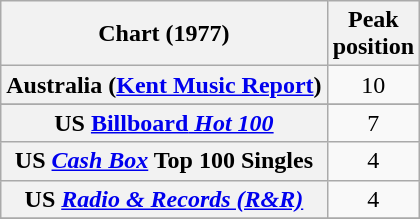<table class="wikitable sortable plainrowheaders" style="text-align:center">
<tr>
<th>Chart (1977)</th>
<th>Peak<br>position</th>
</tr>
<tr>
<th scope="row">Australia (<a href='#'>Kent Music Report</a>)</th>
<td>10</td>
</tr>
<tr>
</tr>
<tr>
</tr>
<tr>
</tr>
<tr>
</tr>
<tr>
</tr>
<tr>
</tr>
<tr>
<th scope="row">US <em><a href='#'></em>Billboard<em> Hot 100</a></em></th>
<td>7</td>
</tr>
<tr>
<th scope="row">US <em><a href='#'>Cash Box</a></em> Top 100 Singles</th>
<td>4</td>
</tr>
<tr>
<th scope="row">US <em><a href='#'>Radio & Records (R&R)</a></em></th>
<td>4</td>
</tr>
<tr>
</tr>
</table>
